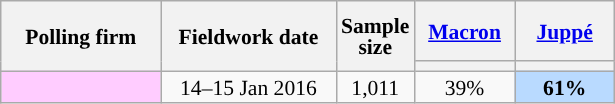<table class="wikitable sortable" style="text-align:center;font-size:90%;line-height:14px;">
<tr style="height:40px;">
<th style="width:100px;" rowspan="2">Polling firm</th>
<th style="width:110px;" rowspan="2">Fieldwork date</th>
<th style="width:35px;" rowspan="2">Sample<br>size</th>
<th class="unsortable" style="width:60px;"><a href='#'>Macron</a><br></th>
<th class="unsortable" style="width:60px;"><a href='#'>Juppé</a><br></th>
</tr>
<tr>
<th style="background:"></th>
<th style="background:"></th>
</tr>
<tr>
<td style="background:#FFCCFF;"></td>
<td data-sort-value="2016-01-15">14–15 Jan 2016</td>
<td>1,011</td>
<td>39%</td>
<td style="background:#B9DAFF;"><strong>61%</strong></td>
</tr>
</table>
